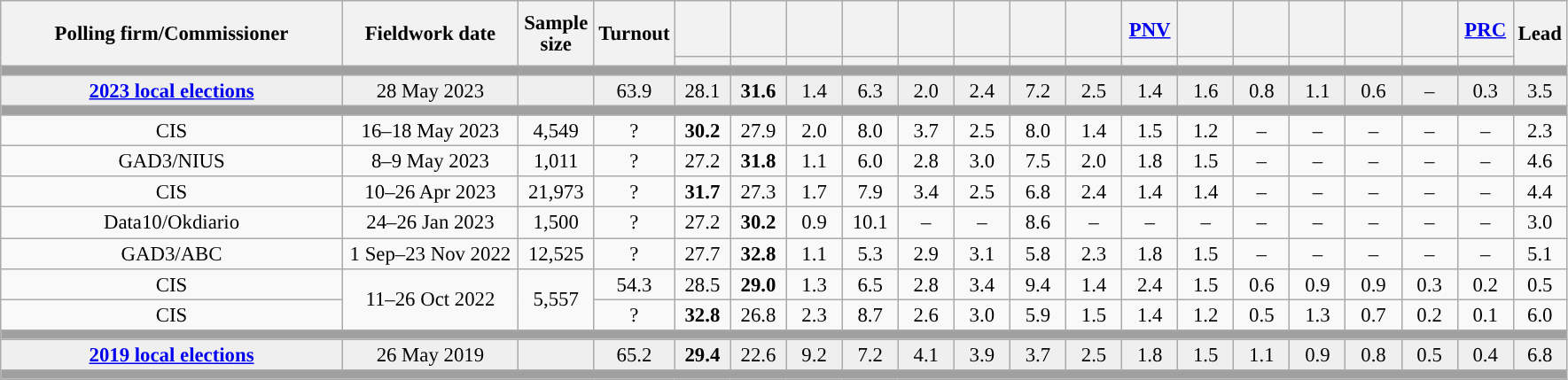<table class="wikitable collapsible" style="text-align:center; font-size:95%; line-height:16px;">
<tr style="height:42px;">
<th style="width:250px;" rowspan="2">Polling firm/Commissioner</th>
<th style="width:125px;" rowspan="2">Fieldwork date</th>
<th style="width:50px;" rowspan="2">Sample size</th>
<th style="width:45px;" rowspan="2">Turnout</th>
<th style="width:35px;"></th>
<th style="width:35px;"></th>
<th style="width:35px;"></th>
<th style="width:35px;"></th>
<th style="width:35px;"></th>
<th style="width:35px;"></th>
<th style="width:35px;"></th>
<th style="width:35px;"></th>
<th style="width:35px;"><a href='#'>PNV</a></th>
<th style="width:35px;"></th>
<th style="width:35px;"></th>
<th style="width:35px;"></th>
<th style="width:35px;"></th>
<th style="width:35px;"></th>
<th style="width:35px;"><a href='#'>PRC</a></th>
<th style="width:30px;" rowspan="2">Lead</th>
</tr>
<tr>
<th style="color:inherit;background:"></th>
<th style="color:inherit;background:"></th>
<th style="color:inherit;background:"></th>
<th style="color:inherit;background:"></th>
<th style="color:inherit;background:"></th>
<th style="color:inherit;background:"></th>
<th style="color:inherit;background:"></th>
<th style="color:inherit;background:"></th>
<th style="color:inherit;background:"></th>
<th style="color:inherit;background:"></th>
<th style="color:inherit;background:"></th>
<th style="color:inherit;background:"></th>
<th style="color:inherit;background:"></th>
<th style="color:inherit;background:"></th>
<th style="color:inherit;background:"></th>
</tr>
<tr>
<td colspan="20" style="background:#A0A0A0"></td>
</tr>
<tr style="background:#EFEFEF;">
<td><strong><a href='#'>2023 local elections</a></strong></td>
<td>28 May 2023</td>
<td></td>
<td>63.9</td>
<td>28.1</td>
<td><strong>31.6</strong></td>
<td>1.4</td>
<td>6.3</td>
<td>2.0</td>
<td>2.4</td>
<td>7.2</td>
<td>2.5</td>
<td>1.4</td>
<td>1.6</td>
<td>0.8</td>
<td>1.1</td>
<td>0.6</td>
<td>–</td>
<td>0.3</td>
<td style="background:">3.5</td>
</tr>
<tr>
<td colspan="20" style="background:#A0A0A0"></td>
</tr>
<tr>
<td>CIS</td>
<td>16–18 May 2023</td>
<td>4,549</td>
<td>?</td>
<td><strong>30.2</strong></td>
<td>27.9</td>
<td>2.0</td>
<td>8.0</td>
<td>3.7</td>
<td>2.5</td>
<td>8.0</td>
<td>1.4</td>
<td>1.5</td>
<td>1.2</td>
<td>–</td>
<td>–</td>
<td>–</td>
<td>–</td>
<td>–</td>
<td style="background:">2.3</td>
</tr>
<tr>
<td>GAD3/NIUS</td>
<td>8–9 May 2023</td>
<td>1,011</td>
<td>?</td>
<td>27.2</td>
<td><strong>31.8</strong></td>
<td>1.1</td>
<td>6.0</td>
<td>2.8</td>
<td>3.0</td>
<td>7.5</td>
<td>2.0</td>
<td>1.8</td>
<td>1.5</td>
<td>–</td>
<td>–</td>
<td>–</td>
<td>–</td>
<td>–</td>
<td style="background:">4.6</td>
</tr>
<tr>
<td>CIS</td>
<td>10–26 Apr 2023</td>
<td>21,973</td>
<td>?</td>
<td><strong>31.7</strong></td>
<td>27.3</td>
<td>1.7</td>
<td>7.9</td>
<td>3.4</td>
<td>2.5</td>
<td>6.8</td>
<td>2.4</td>
<td>1.4</td>
<td>1.4</td>
<td>–</td>
<td>–</td>
<td>–</td>
<td>–</td>
<td>–</td>
<td style="background:">4.4</td>
</tr>
<tr>
<td>Data10/Okdiario</td>
<td>24–26 Jan 2023</td>
<td>1,500</td>
<td>?</td>
<td>27.2</td>
<td><strong>30.2</strong></td>
<td>0.9</td>
<td>10.1</td>
<td>–</td>
<td>–</td>
<td>8.6</td>
<td>–</td>
<td>–</td>
<td>–</td>
<td>–</td>
<td>–</td>
<td>–</td>
<td>–</td>
<td>–</td>
<td style="background:">3.0</td>
</tr>
<tr>
<td>GAD3/ABC</td>
<td>1 Sep–23 Nov 2022</td>
<td>12,525</td>
<td>?</td>
<td>27.7</td>
<td><strong>32.8</strong></td>
<td>1.1</td>
<td>5.3</td>
<td>2.9</td>
<td>3.1</td>
<td>5.8</td>
<td>2.3</td>
<td>1.8</td>
<td>1.5</td>
<td>–</td>
<td>–</td>
<td>–</td>
<td>–</td>
<td>–</td>
<td style="background:">5.1</td>
</tr>
<tr>
<td>CIS </td>
<td rowspan="2">11–26 Oct 2022</td>
<td rowspan="2">5,557</td>
<td>54.3</td>
<td>28.5</td>
<td><strong>29.0</strong></td>
<td>1.3</td>
<td>6.5</td>
<td>2.8</td>
<td>3.4</td>
<td>9.4</td>
<td>1.4</td>
<td>2.4</td>
<td>1.5</td>
<td>0.6</td>
<td>0.9</td>
<td>0.9</td>
<td>0.3</td>
<td>0.2</td>
<td style="background:">0.5</td>
</tr>
<tr>
<td>CIS</td>
<td>?</td>
<td><strong>32.8</strong></td>
<td>26.8</td>
<td>2.3</td>
<td>8.7</td>
<td>2.6</td>
<td>3.0</td>
<td>5.9</td>
<td>1.5</td>
<td>1.4</td>
<td>1.2</td>
<td>0.5</td>
<td>1.3</td>
<td>0.7</td>
<td>0.2</td>
<td>0.1</td>
<td style="background:">6.0</td>
</tr>
<tr>
<td colspan="20" style="background:#A0A0A0"></td>
</tr>
<tr style="background:#EFEFEF;">
<td><strong><a href='#'>2019 local elections</a></strong></td>
<td>26 May 2019</td>
<td></td>
<td>65.2</td>
<td><strong>29.4</strong></td>
<td>22.6</td>
<td>9.2</td>
<td>7.2</td>
<td>4.1</td>
<td>3.9</td>
<td>3.7</td>
<td>2.5</td>
<td>1.8</td>
<td>1.5</td>
<td>1.1</td>
<td>0.9</td>
<td>0.8</td>
<td>0.5</td>
<td>0.4</td>
<td style="background:">6.8</td>
</tr>
<tr>
<td colspan="20" style="background:#A0A0A0"></td>
</tr>
</table>
